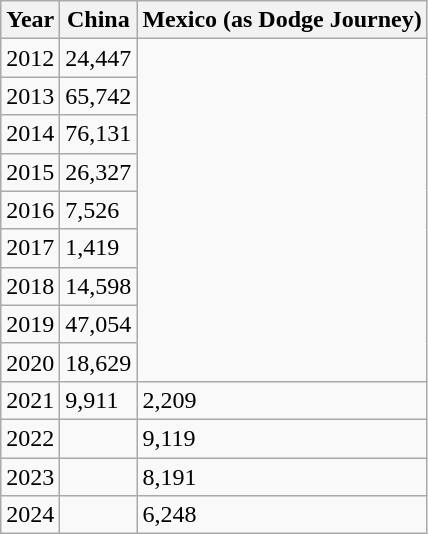<table class="wikitable">
<tr>
<th>Year</th>
<th>China</th>
<th>Mexico (as Dodge Journey)</th>
</tr>
<tr>
<td>2012</td>
<td>24,447</td>
</tr>
<tr>
<td>2013</td>
<td>65,742</td>
</tr>
<tr>
<td>2014</td>
<td>76,131</td>
</tr>
<tr>
<td>2015</td>
<td>26,327</td>
</tr>
<tr>
<td>2016</td>
<td>7,526</td>
</tr>
<tr>
<td>2017</td>
<td>1,419</td>
</tr>
<tr>
<td>2018</td>
<td>14,598</td>
</tr>
<tr>
<td>2019</td>
<td>47,054</td>
</tr>
<tr>
<td>2020</td>
<td>18,629</td>
</tr>
<tr>
<td>2021</td>
<td>9,911</td>
<td>2,209</td>
</tr>
<tr>
<td>2022</td>
<td></td>
<td>9,119</td>
</tr>
<tr>
<td>2023</td>
<td></td>
<td>8,191</td>
</tr>
<tr>
<td>2024</td>
<td></td>
<td>6,248</td>
</tr>
</table>
